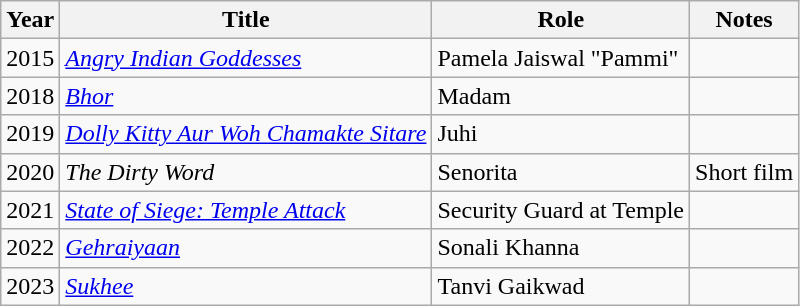<table class="wikitable">
<tr>
<th>Year</th>
<th>Title</th>
<th>Role</th>
<th>Notes</th>
</tr>
<tr>
<td>2015</td>
<td><em><a href='#'>Angry Indian Goddesses</a></em></td>
<td>Pamela Jaiswal "Pammi"</td>
<td></td>
</tr>
<tr>
<td>2018</td>
<td><em><a href='#'>Bhor</a></em></td>
<td>Madam</td>
<td></td>
</tr>
<tr>
<td>2019</td>
<td><em><a href='#'>Dolly Kitty Aur Woh Chamakte Sitare</a></em></td>
<td>Juhi</td>
<td></td>
</tr>
<tr>
<td>2020</td>
<td><em>The Dirty Word</em></td>
<td>Senorita</td>
<td>Short film</td>
</tr>
<tr>
<td>2021</td>
<td><em><a href='#'>State of Siege: Temple Attack</a></em></td>
<td>Security Guard at Temple</td>
<td></td>
</tr>
<tr>
<td>2022</td>
<td><em><a href='#'>Gehraiyaan</a></em></td>
<td>Sonali Khanna</td>
<td></td>
</tr>
<tr>
<td>2023</td>
<td><em><a href='#'>Sukhee</a></em></td>
<td>Tanvi Gaikwad</td>
<td></td>
</tr>
</table>
